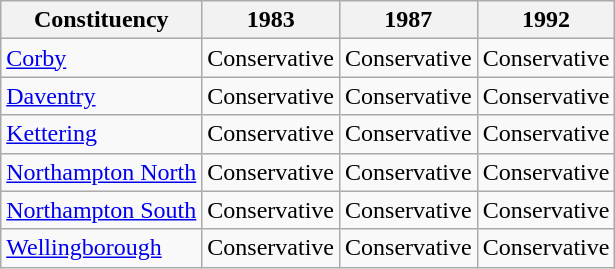<table class="wikitable">
<tr>
<th>Constituency</th>
<th>1983</th>
<th>1987</th>
<th>1992</th>
</tr>
<tr>
<td><a href='#'>Corby</a></td>
<td bgcolor=>Conservative</td>
<td bgcolor=>Conservative</td>
<td bgcolor=>Conservative</td>
</tr>
<tr>
<td><a href='#'>Daventry</a></td>
<td bgcolor=>Conservative</td>
<td bgcolor=>Conservative</td>
<td bgcolor=>Conservative</td>
</tr>
<tr>
<td><a href='#'>Kettering</a></td>
<td bgcolor=>Conservative</td>
<td bgcolor=>Conservative</td>
<td bgcolor=>Conservative</td>
</tr>
<tr>
<td><a href='#'>Northampton North</a></td>
<td bgcolor=>Conservative</td>
<td bgcolor=>Conservative</td>
<td bgcolor=>Conservative</td>
</tr>
<tr>
<td><a href='#'>Northampton South</a></td>
<td bgcolor=>Conservative</td>
<td bgcolor=>Conservative</td>
<td bgcolor=>Conservative</td>
</tr>
<tr>
<td><a href='#'>Wellingborough</a></td>
<td bgcolor=>Conservative</td>
<td bgcolor=>Conservative</td>
<td bgcolor=>Conservative</td>
</tr>
</table>
